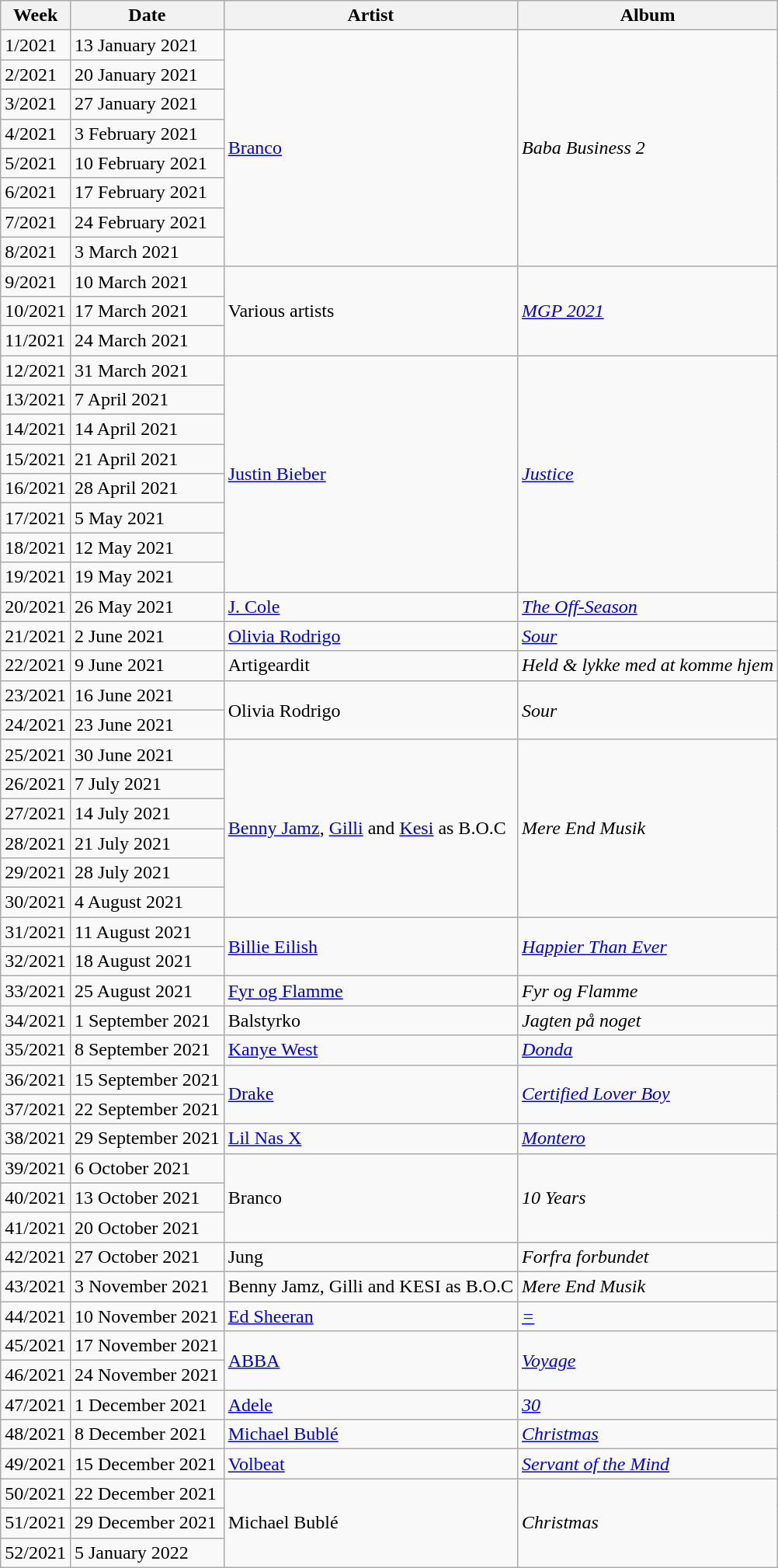<table class="sortable wikitable">
<tr>
<th scope="col">Week</th>
<th scope="col">Date</th>
<th scope="col">Artist</th>
<th scope="col">Album</th>
</tr>
<tr>
<td>1/2021</td>
<td>13 January 2021</td>
<td rowspan="8"><a href='#'>Branco</a></td>
<td rowspan="8"><em>Baba Business 2</em></td>
</tr>
<tr>
<td>2/2021</td>
<td>20 January 2021</td>
</tr>
<tr>
<td>3/2021</td>
<td>27 January 2021</td>
</tr>
<tr>
<td>4/2021</td>
<td>3 February 2021</td>
</tr>
<tr>
<td>5/2021</td>
<td>10 February 2021</td>
</tr>
<tr>
<td>6/2021</td>
<td>17 February 2021</td>
</tr>
<tr>
<td>7/2021</td>
<td>24 February 2021</td>
</tr>
<tr>
<td>8/2021</td>
<td>3 March 2021</td>
</tr>
<tr>
<td>9/2021</td>
<td>10 March 2021</td>
<td rowspan="3">Various artists</td>
<td rowspan="3"><em><a href='#'>MGP 2021</a></em></td>
</tr>
<tr>
<td>10/2021</td>
<td>17 March 2021</td>
</tr>
<tr>
<td>11/2021</td>
<td>24 March 2021</td>
</tr>
<tr>
<td>12/2021</td>
<td>31 March 2021</td>
<td rowspan="8"><a href='#'>Justin Bieber</a></td>
<td rowspan="8"><em><a href='#'>Justice</a></em></td>
</tr>
<tr>
<td>13/2021</td>
<td>7 April 2021</td>
</tr>
<tr>
<td>14/2021</td>
<td>14 April 2021</td>
</tr>
<tr>
<td>15/2021</td>
<td>21 April 2021</td>
</tr>
<tr>
<td>16/2021</td>
<td>28 April 2021</td>
</tr>
<tr>
<td>17/2021</td>
<td>5 May 2021</td>
</tr>
<tr>
<td>18/2021</td>
<td>12 May 2021</td>
</tr>
<tr>
<td>19/2021</td>
<td>19 May 2021</td>
</tr>
<tr>
<td>20/2021</td>
<td>26 May 2021</td>
<td><a href='#'>J. Cole</a></td>
<td><em><a href='#'>The Off-Season</a></em></td>
</tr>
<tr>
<td>21/2021</td>
<td>2 June 2021</td>
<td><a href='#'>Olivia Rodrigo</a></td>
<td><em><a href='#'>Sour</a></em></td>
</tr>
<tr>
<td>22/2021</td>
<td>9 June 2021</td>
<td>Artigeardit</td>
<td><em>Held & lykke med at komme hjem</em></td>
</tr>
<tr>
<td>23/2021</td>
<td>16 June 2021</td>
<td rowspan="2">Olivia Rodrigo</td>
<td rowspan="2"><em>Sour</em></td>
</tr>
<tr>
<td>24/2021</td>
<td>23 June 2021</td>
</tr>
<tr>
<td>25/2021</td>
<td>30 June 2021</td>
<td rowspan="6"><a href='#'>Benny Jamz</a>, <a href='#'>Gilli</a> and <a href='#'>Kesi</a> as B.O.C</td>
<td rowspan="6"><em>Mere End Musik</em></td>
</tr>
<tr>
<td>26/2021</td>
<td>7 July 2021</td>
</tr>
<tr>
<td>27/2021</td>
<td>14 July 2021</td>
</tr>
<tr>
<td>28/2021</td>
<td>21 July 2021</td>
</tr>
<tr>
<td>29/2021</td>
<td>28 July 2021</td>
</tr>
<tr>
<td>30/2021</td>
<td>4 August 2021</td>
</tr>
<tr>
<td>31/2021</td>
<td>11 August 2021</td>
<td rowspan="2"><a href='#'>Billie Eilish</a></td>
<td rowspan="2"><em><a href='#'>Happier Than Ever</a></em></td>
</tr>
<tr>
<td>32/2021</td>
<td>18 August 2021</td>
</tr>
<tr>
<td>33/2021</td>
<td>25 August 2021</td>
<td><a href='#'>Fyr og Flamme</a></td>
<td><em>Fyr og Flamme</em></td>
</tr>
<tr>
<td>34/2021</td>
<td>1 September 2021</td>
<td>Balstyrko</td>
<td><em>Jagten på noget</em></td>
</tr>
<tr>
<td>35/2021</td>
<td>8 September 2021</td>
<td><a href='#'>Kanye West</a></td>
<td><em><a href='#'>Donda</a></em></td>
</tr>
<tr>
<td>36/2021</td>
<td>15 September 2021</td>
<td rowspan="2"><a href='#'>Drake</a></td>
<td rowspan="2"><em><a href='#'>Certified Lover Boy</a></em></td>
</tr>
<tr>
<td>37/2021</td>
<td>22 September 2021</td>
</tr>
<tr>
<td>38/2021</td>
<td>29 September 2021</td>
<td><a href='#'>Lil Nas X</a></td>
<td><em><a href='#'>Montero</a></em></td>
</tr>
<tr>
<td>39/2021</td>
<td>6 October 2021</td>
<td rowspan="3">Branco</td>
<td rowspan="3"><em>10 Years</em></td>
</tr>
<tr>
<td>40/2021</td>
<td>13 October 2021</td>
</tr>
<tr>
<td>41/2021</td>
<td>20 October 2021</td>
</tr>
<tr>
<td>42/2021</td>
<td>27 October 2021</td>
<td>Jung</td>
<td><em>Forfra forbundet</em></td>
</tr>
<tr>
<td>43/2021</td>
<td>3 November 2021</td>
<td>Benny Jamz, Gilli and KESI as B.O.C</td>
<td><em>Mere End Musik</em></td>
</tr>
<tr>
<td>44/2021</td>
<td>10 November 2021</td>
<td><a href='#'>Ed Sheeran</a></td>
<td><em><a href='#'>=</a></em></td>
</tr>
<tr>
<td>45/2021</td>
<td>17 November 2021</td>
<td rowspan="2"><a href='#'>ABBA</a></td>
<td rowspan="2"><em><a href='#'>Voyage</a></em></td>
</tr>
<tr>
<td>46/2021</td>
<td>24 November 2021</td>
</tr>
<tr>
<td>47/2021</td>
<td>1 December 2021</td>
<td><a href='#'>Adele</a></td>
<td><em><a href='#'>30</a></em></td>
</tr>
<tr>
<td>48/2021</td>
<td>8 December 2021</td>
<td><a href='#'>Michael Bublé</a></td>
<td><em><a href='#'>Christmas</a></em></td>
</tr>
<tr>
<td>49/2021</td>
<td>15 December 2021</td>
<td><a href='#'>Volbeat</a></td>
<td><em><a href='#'>Servant of the Mind</a></em></td>
</tr>
<tr>
<td>50/2021</td>
<td>22 December 2021</td>
<td rowspan="3">Michael Bublé</td>
<td rowspan="3"><em>Christmas</em></td>
</tr>
<tr>
<td>51/2021</td>
<td>29 December 2021</td>
</tr>
<tr>
<td>52/2021</td>
<td>5 January 2022</td>
</tr>
</table>
